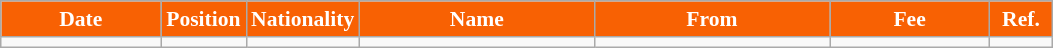<table class="wikitable"  style="text-align:center; font-size:90%; ">
<tr>
<th style="background:#F86103; color:white; width:100px;">Date</th>
<th style="background:#F86103; color:white; width:50px;">Position</th>
<th style="background:#F86103; color:white; width:50px;">Nationality</th>
<th style="background:#F86103; color:white; width:150px;">Name</th>
<th style="background:#F86103; color:white; width:150px;">From</th>
<th style="background:#F86103; color:white; width:100px;">Fee</th>
<th style="background:#F86103; color:white; width:35px;">Ref.</th>
</tr>
<tr>
<td></td>
<td></td>
<td></td>
<td></td>
<td></td>
<td></td>
<td></td>
</tr>
</table>
